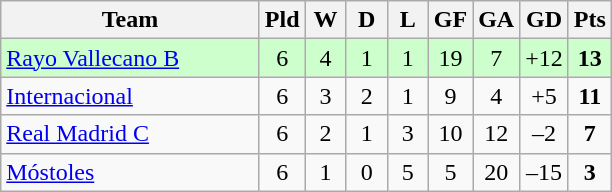<table class="wikitable" style="text-align: center;">
<tr>
<th width=165>Team</th>
<th width=20>Pld</th>
<th width=20>W</th>
<th width=20>D</th>
<th width=20>L</th>
<th width=20>GF</th>
<th width=20>GA</th>
<th width=20>GD</th>
<th width=20>Pts</th>
</tr>
<tr bgcolor=#ccffcc>
<td align=left><a href='#'>Rayo Vallecano B</a></td>
<td>6</td>
<td>4</td>
<td>1</td>
<td>1</td>
<td>19</td>
<td>7</td>
<td>+12</td>
<td><strong>13</strong></td>
</tr>
<tr>
<td align=left><a href='#'>Internacional</a></td>
<td>6</td>
<td>3</td>
<td>2</td>
<td>1</td>
<td>9</td>
<td>4</td>
<td>+5</td>
<td><strong>11</strong></td>
</tr>
<tr>
<td align=left><a href='#'>Real Madrid C</a></td>
<td>6</td>
<td>2</td>
<td>1</td>
<td>3</td>
<td>10</td>
<td>12</td>
<td>–2</td>
<td><strong>7</strong></td>
</tr>
<tr>
<td align=left><a href='#'>Móstoles</a></td>
<td>6</td>
<td>1</td>
<td>0</td>
<td>5</td>
<td>5</td>
<td>20</td>
<td>–15</td>
<td><strong>3</strong></td>
</tr>
</table>
